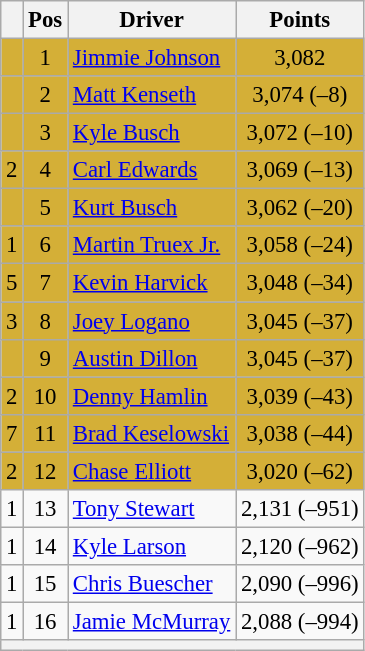<table class="wikitable" style="font-size: 95%;">
<tr>
<th></th>
<th>Pos</th>
<th>Driver</th>
<th>Points</th>
</tr>
<tr style="background:#D4AF37;">
<td align="left"></td>
<td style="text-align:center;">1</td>
<td><a href='#'>Jimmie Johnson</a></td>
<td style="text-align:center;">3,082</td>
</tr>
<tr style="background:#D4AF37;">
<td align="left"></td>
<td style="text-align:center;">2</td>
<td><a href='#'>Matt Kenseth</a></td>
<td style="text-align:center;">3,074 (–8)</td>
</tr>
<tr style="background:#D4AF37;">
<td align="left"></td>
<td style="text-align:center;">3</td>
<td><a href='#'>Kyle Busch</a></td>
<td style="text-align:center;">3,072 (–10)</td>
</tr>
<tr style="background:#D4AF37;">
<td align="left"> 2</td>
<td style="text-align:center;">4</td>
<td><a href='#'>Carl Edwards</a></td>
<td style="text-align:center;">3,069 (–13)</td>
</tr>
<tr style="background:#D4AF37;">
<td align="left"></td>
<td style="text-align:center;">5</td>
<td><a href='#'>Kurt Busch</a></td>
<td style="text-align:center;">3,062 (–20)</td>
</tr>
<tr style="background:#D4AF37;">
<td align="left"> 1</td>
<td style="text-align:center;">6</td>
<td><a href='#'>Martin Truex Jr.</a></td>
<td style="text-align:center;">3,058 (–24)</td>
</tr>
<tr style="background:#D4AF37;">
<td align="left"> 5</td>
<td style="text-align:center;">7</td>
<td><a href='#'>Kevin Harvick</a></td>
<td style="text-align:center;">3,048 (–34)</td>
</tr>
<tr style="background:#D4AF37;">
<td align="left"> 3</td>
<td style="text-align:center;">8</td>
<td><a href='#'>Joey Logano</a></td>
<td style="text-align:center;">3,045 (–37)</td>
</tr>
<tr style="background:#D4AF37;">
<td align="left"></td>
<td style="text-align:center;">9</td>
<td><a href='#'>Austin Dillon</a></td>
<td style="text-align:center;">3,045 (–37)</td>
</tr>
<tr style="background:#D4AF37;">
<td align="left"> 2</td>
<td style="text-align:center;">10</td>
<td><a href='#'>Denny Hamlin</a></td>
<td style="text-align:center;">3,039 (–43)</td>
</tr>
<tr style="background:#D4AF37;">
<td align="left"> 7</td>
<td style="text-align:center;">11</td>
<td><a href='#'>Brad Keselowski</a></td>
<td style="text-align:center;">3,038 (–44)</td>
</tr>
<tr style="background:#D4AF37;">
<td align="left"> 2</td>
<td style="text-align:center;">12</td>
<td><a href='#'>Chase Elliott</a></td>
<td style="text-align:center;">3,020 (–62)</td>
</tr>
<tr>
<td align="left"> 1</td>
<td style="text-align:center;">13</td>
<td><a href='#'>Tony Stewart</a></td>
<td style="text-align:center;">2,131 (–951)</td>
</tr>
<tr>
<td align="left"> 1</td>
<td style="text-align:center;">14</td>
<td><a href='#'>Kyle Larson</a></td>
<td style="text-align:center;">2,120 (–962)</td>
</tr>
<tr>
<td align="left"> 1</td>
<td style="text-align:center;">15</td>
<td><a href='#'>Chris Buescher</a></td>
<td style="text-align:center;">2,090 (–996)</td>
</tr>
<tr>
<td align="left"> 1</td>
<td style="text-align:center;">16</td>
<td><a href='#'>Jamie McMurray</a></td>
<td style="text-align:center;">2,088 (–994)</td>
</tr>
<tr class="sortbottom">
<th colspan="9"></th>
</tr>
</table>
